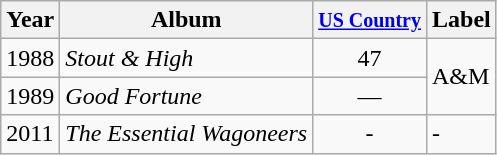<table class="wikitable">
<tr>
<th>Year</th>
<th>Album</th>
<th><small><a href='#'>US Country</a></small></th>
<th>Label</th>
</tr>
<tr>
<td>1988</td>
<td><em>Stout & High</em></td>
<td align="center">47</td>
<td rowspan="2">A&M</td>
</tr>
<tr>
<td>1989</td>
<td><em>Good Fortune</em></td>
<td align="center">—</td>
</tr>
<tr>
<td>2011</td>
<td><em>The Essential Wagoneers</em></td>
<td align="center">-</td>
<td>-</td>
</tr>
</table>
